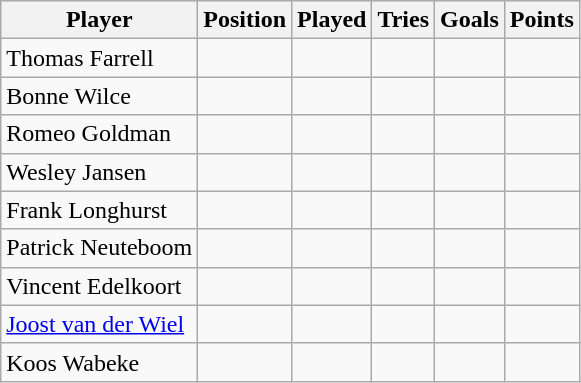<table class="wikitable sortable">
<tr>
<th>Player</th>
<th>Position</th>
<th>Played</th>
<th>Tries</th>
<th>Goals</th>
<th>Points</th>
</tr>
<tr>
<td> Thomas Farrell</td>
<td></td>
<td></td>
<td></td>
<td></td>
<td></td>
</tr>
<tr>
<td> Bonne Wilce</td>
<td></td>
<td></td>
<td></td>
<td></td>
<td></td>
</tr>
<tr>
<td> Romeo Goldman</td>
<td></td>
<td></td>
<td></td>
<td></td>
<td></td>
</tr>
<tr>
<td> Wesley Jansen</td>
<td></td>
<td></td>
<td></td>
<td></td>
<td></td>
</tr>
<tr>
<td> Frank Longhurst</td>
<td></td>
<td></td>
<td></td>
<td></td>
<td></td>
</tr>
<tr>
<td> Patrick Neuteboom</td>
<td></td>
<td></td>
<td></td>
<td></td>
<td></td>
</tr>
<tr>
<td> Vincent Edelkoort</td>
<td></td>
<td></td>
<td></td>
<td></td>
<td></td>
</tr>
<tr>
<td> <a href='#'>Joost van der Wiel</a></td>
<td></td>
<td></td>
<td></td>
<td></td>
<td></td>
</tr>
<tr>
<td> Koos Wabeke</td>
<td></td>
<td></td>
<td></td>
<td></td>
<td></td>
</tr>
</table>
